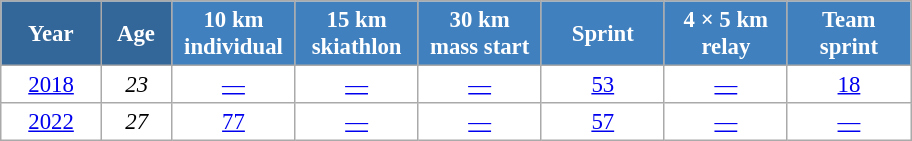<table class="wikitable" style="font-size:95%; text-align:center; border:grey solid 1px; border-collapse:collapse; background:#ffffff;">
<tr>
<th style="background-color:#369; color:white; width:60px;"> Year </th>
<th style="background-color:#369; color:white; width:40px;"> Age </th>
<th style="background-color:#4180be; color:white; width:75px;"> 10 km <br> individual </th>
<th style="background-color:#4180be; color:white; width:75px;"> 15 km <br> skiathlon </th>
<th style="background-color:#4180be; color:white; width:75px;"> 30 km <br> mass start </th>
<th style="background-color:#4180be; color:white; width:75px;"> Sprint </th>
<th style="background-color:#4180be; color:white; width:75px;"> 4 × 5 km <br> relay </th>
<th style="background-color:#4180be; color:white; width:75px;"> Team <br> sprint </th>
</tr>
<tr>
<td><a href='#'>2018</a></td>
<td><em>23</em></td>
<td><a href='#'>—</a></td>
<td><a href='#'>—</a></td>
<td><a href='#'>—</a></td>
<td><a href='#'>53</a></td>
<td><a href='#'>—</a></td>
<td><a href='#'>18</a></td>
</tr>
<tr>
<td><a href='#'>2022</a></td>
<td><em>27</em></td>
<td><a href='#'>77</a></td>
<td><a href='#'>—</a></td>
<td><a href='#'>—</a></td>
<td><a href='#'>57</a></td>
<td><a href='#'>—</a></td>
<td><a href='#'>—</a></td>
</tr>
</table>
